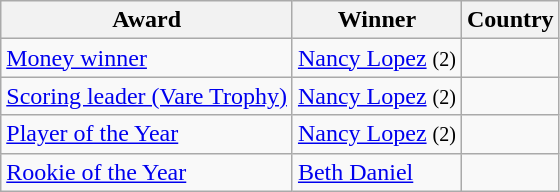<table class="wikitable">
<tr>
<th>Award</th>
<th>Winner</th>
<th>Country</th>
</tr>
<tr>
<td><a href='#'>Money winner</a></td>
<td><a href='#'>Nancy Lopez</a> <small>(2)</small></td>
<td></td>
</tr>
<tr>
<td><a href='#'>Scoring leader (Vare Trophy)</a></td>
<td><a href='#'>Nancy Lopez</a> <small>(2)</small></td>
<td></td>
</tr>
<tr>
<td><a href='#'>Player of the Year</a></td>
<td><a href='#'>Nancy Lopez</a> <small>(2)</small></td>
<td></td>
</tr>
<tr>
<td><a href='#'>Rookie of the Year</a></td>
<td><a href='#'>Beth Daniel</a></td>
<td></td>
</tr>
</table>
